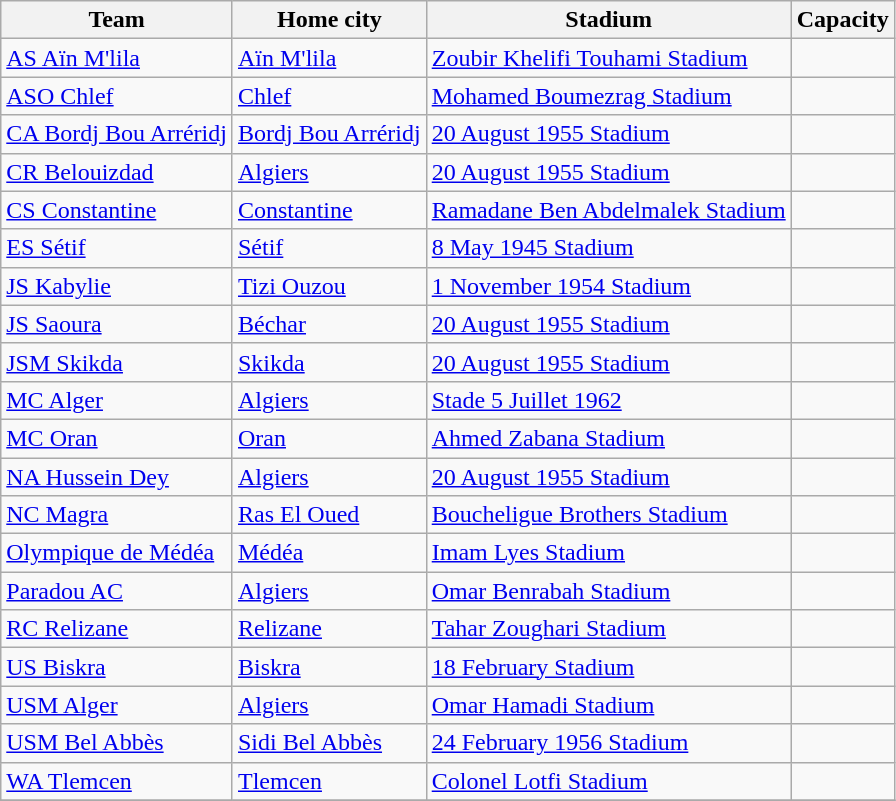<table class="wikitable sortable">
<tr>
<th>Team</th>
<th>Home city</th>
<th>Stadium</th>
<th>Capacity</th>
</tr>
<tr>
<td><a href='#'>AS Aïn M'lila</a></td>
<td><a href='#'>Aïn M'lila</a></td>
<td><a href='#'>Zoubir Khelifi Touhami Stadium</a></td>
<td style="text-align:center"></td>
</tr>
<tr>
<td><a href='#'>ASO Chlef</a></td>
<td><a href='#'>Chlef</a></td>
<td><a href='#'>Mohamed Boumezrag Stadium</a></td>
<td style="text-align:center"></td>
</tr>
<tr>
<td><a href='#'>CA Bordj Bou Arréridj</a></td>
<td><a href='#'>Bordj Bou Arréridj</a></td>
<td><a href='#'>20 August 1955 Stadium</a></td>
<td style="text-align:center"></td>
</tr>
<tr>
<td><a href='#'>CR Belouizdad</a></td>
<td><a href='#'>Algiers</a></td>
<td><a href='#'>20 August 1955 Stadium</a></td>
<td style="text-align:center"></td>
</tr>
<tr>
<td><a href='#'>CS Constantine</a></td>
<td><a href='#'>Constantine</a></td>
<td><a href='#'>Ramadane Ben Abdelmalek Stadium</a></td>
<td style="text-align:center"></td>
</tr>
<tr>
<td><a href='#'>ES Sétif</a></td>
<td><a href='#'>Sétif</a></td>
<td><a href='#'>8 May 1945 Stadium</a></td>
<td style="text-align:center"></td>
</tr>
<tr>
<td><a href='#'>JS Kabylie</a></td>
<td><a href='#'>Tizi Ouzou</a></td>
<td><a href='#'>1 November 1954 Stadium</a></td>
<td style="text-align:center"></td>
</tr>
<tr>
<td><a href='#'>JS Saoura</a></td>
<td><a href='#'>Béchar</a></td>
<td><a href='#'>20 August 1955 Stadium</a></td>
<td style="text-align:center"></td>
</tr>
<tr>
<td><a href='#'>JSM Skikda</a></td>
<td><a href='#'>Skikda</a></td>
<td><a href='#'>20 August 1955 Stadium</a></td>
<td style="text-align:center"></td>
</tr>
<tr>
<td><a href='#'>MC Alger</a></td>
<td><a href='#'>Algiers</a></td>
<td><a href='#'>Stade 5 Juillet 1962</a></td>
<td style="text-align:center"></td>
</tr>
<tr>
<td><a href='#'>MC Oran</a></td>
<td><a href='#'>Oran</a></td>
<td><a href='#'>Ahmed Zabana Stadium</a></td>
<td style="text-align:center"></td>
</tr>
<tr>
<td><a href='#'>NA Hussein Dey</a></td>
<td><a href='#'>Algiers</a></td>
<td><a href='#'>20 August 1955 Stadium</a></td>
<td style="text-align:center"></td>
</tr>
<tr>
<td><a href='#'>NC Magra</a></td>
<td><a href='#'>Ras El Oued</a></td>
<td><a href='#'>Boucheligue Brothers Stadium</a></td>
<td style="text-align:center"></td>
</tr>
<tr>
<td><a href='#'>Olympique de Médéa</a></td>
<td><a href='#'>Médéa</a></td>
<td><a href='#'>Imam Lyes Stadium</a></td>
<td style="text-align:center"></td>
</tr>
<tr>
<td><a href='#'>Paradou AC</a></td>
<td><a href='#'>Algiers</a></td>
<td><a href='#'>Omar Benrabah Stadium</a></td>
<td style="text-align:center"></td>
</tr>
<tr>
<td><a href='#'>RC Relizane</a></td>
<td><a href='#'>Relizane</a></td>
<td><a href='#'>Tahar Zoughari Stadium</a></td>
<td style="text-align:center"></td>
</tr>
<tr>
<td><a href='#'>US Biskra</a></td>
<td><a href='#'>Biskra</a></td>
<td><a href='#'>18 February Stadium</a></td>
<td style="text-align:center"></td>
</tr>
<tr>
<td><a href='#'>USM Alger</a></td>
<td><a href='#'>Algiers</a></td>
<td><a href='#'>Omar Hamadi Stadium</a></td>
<td style="text-align:center"></td>
</tr>
<tr>
<td><a href='#'>USM Bel Abbès</a></td>
<td><a href='#'>Sidi Bel Abbès</a></td>
<td><a href='#'>24 February 1956 Stadium</a></td>
<td style="text-align:center"></td>
</tr>
<tr>
<td><a href='#'>WA Tlemcen</a></td>
<td><a href='#'>Tlemcen</a></td>
<td><a href='#'>Colonel Lotfi Stadium</a></td>
<td style="text-align:center"></td>
</tr>
<tr>
</tr>
</table>
